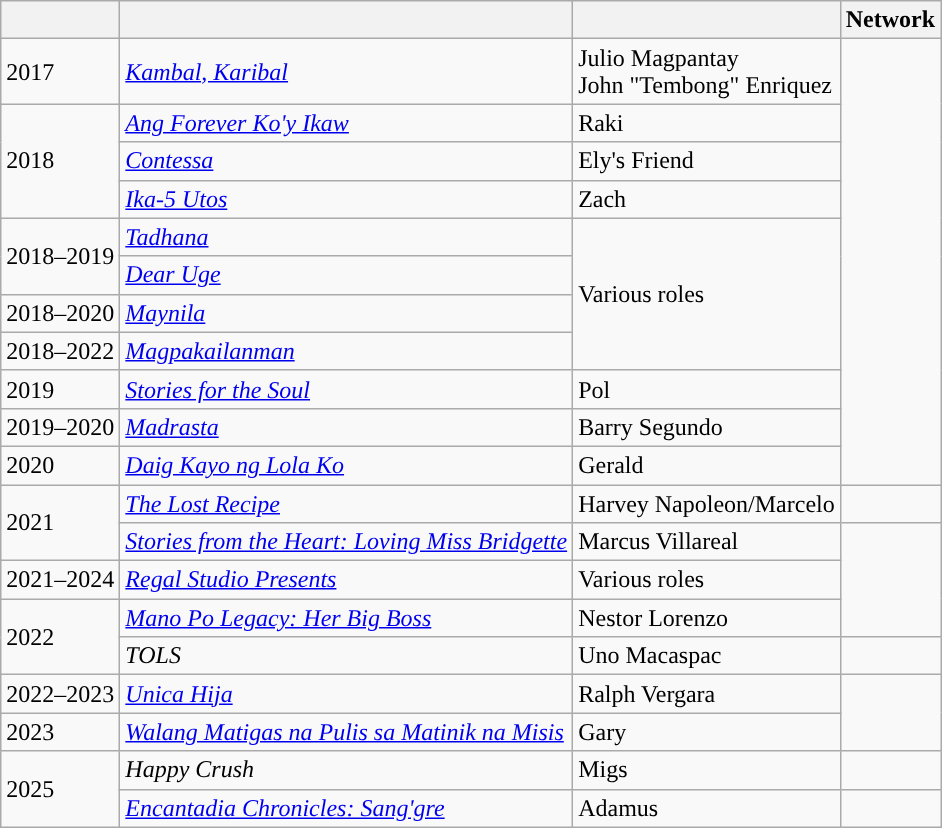<table class="wikitable" style="font-size:100%">
<tr>
<th></th>
<th></th>
<th></th>
<th>Network</th>
</tr>
<tr>
<td>2017</td>
<td><em><a href='#'>Kambal, Karibal</a></em></td>
<td>Julio Magpantay <br> John "Tembong" Enriquez</td>
<td rowspan="11"></td>
</tr>
<tr>
<td rowspan="3">2018</td>
<td><em><a href='#'>Ang Forever Ko'y Ikaw</a></em></td>
<td>Raki</td>
</tr>
<tr>
<td><em><a href='#'>Contessa</a></em></td>
<td>Ely's Friend</td>
</tr>
<tr>
<td><em><a href='#'>Ika-5 Utos</a></em></td>
<td>Zach</td>
</tr>
<tr>
<td rowspan="2">2018–2019</td>
<td><em><a href='#'>Tadhana</a></em></td>
<td rowspan="4">Various roles</td>
</tr>
<tr>
<td><em><a href='#'>Dear Uge</a></em></td>
</tr>
<tr>
<td>2018–2020</td>
<td><em><a href='#'>Maynila</a></em></td>
</tr>
<tr>
<td>2018–2022</td>
<td><em><a href='#'>Magpakailanman</a></em></td>
</tr>
<tr>
<td>2019</td>
<td><em><a href='#'>Stories for the Soul</a></em></td>
<td>Pol</td>
</tr>
<tr>
<td>2019–2020</td>
<td><em><a href='#'>Madrasta</a></em></td>
<td>Barry Segundo</td>
</tr>
<tr>
<td>2020</td>
<td><em><a href='#'>Daig Kayo ng Lola Ko</a></em></td>
<td>Gerald</td>
</tr>
<tr>
<td rowspan="2">2021</td>
<td><em><a href='#'>The Lost Recipe</a></em></td>
<td>Harvey Napoleon/Marcelo</td>
<td></td>
</tr>
<tr>
<td><em><a href='#'>Stories from the Heart: Loving Miss Bridgette</a></em></td>
<td>Marcus Villareal</td>
<td rowspan="3"></td>
</tr>
<tr>
<td>2021–2024</td>
<td><em><a href='#'>Regal Studio Presents</a></em></td>
<td>Various roles</td>
</tr>
<tr>
<td rowspan="2">2022</td>
<td><em><a href='#'>Mano Po Legacy: Her Big Boss</a></em></td>
<td>Nestor Lorenzo</td>
</tr>
<tr>
<td><em>TOLS</em></td>
<td>Uno Macaspac</td>
<td></td>
</tr>
<tr>
<td>2022–2023</td>
<td><em><a href='#'>Unica Hija</a></em></td>
<td>Ralph Vergara</td>
<td rowspan="2"></td>
</tr>
<tr>
<td>2023</td>
<td><a href='#'><em>Walang Matigas na Pulis sa Matinik na Misis</em></a></td>
<td>Gary</td>
</tr>
<tr>
<td rowspan="2">2025</td>
<td><em>Happy Crush</em></td>
<td>Migs</td>
<td></td>
</tr>
<tr>
<td><em><a href='#'>Encantadia Chronicles: Sang'gre</a></em></td>
<td>Adamus</td>
<td></td>
</tr>
</table>
